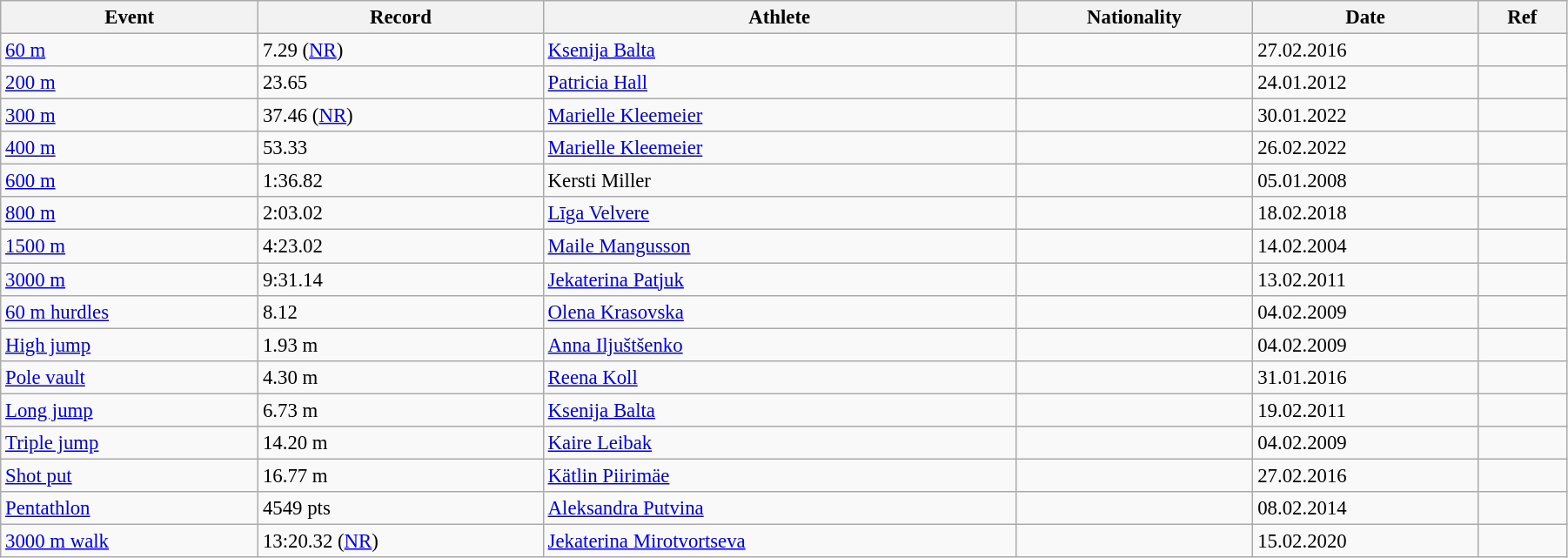<table class="wikitable" style="font-size:95%; width: 95%;">
<tr>
<th>Event</th>
<th>Record</th>
<th>Athlete</th>
<th>Nationality</th>
<th>Date</th>
<th>Ref</th>
</tr>
<tr>
<td><a href='#'>60 m</a></td>
<td>7.29 (<a href='#'>NR</a>)</td>
<td><a href='#'>Ksenija Balta</a></td>
<td></td>
<td>27.02.2016</td>
<td></td>
</tr>
<tr>
<td><a href='#'>200 m</a></td>
<td>23.65</td>
<td><a href='#'>Patricia Hall</a></td>
<td></td>
<td>24.01.2012</td>
<td></td>
</tr>
<tr>
<td><a href='#'>300 m</a></td>
<td>37.46 (<a href='#'>NR</a>)</td>
<td><a href='#'>Marielle Kleemeier</a></td>
<td></td>
<td>30.01.2022</td>
<td></td>
</tr>
<tr>
<td><a href='#'>400 m</a></td>
<td>53.33</td>
<td><a href='#'>Marielle Kleemeier</a></td>
<td></td>
<td>26.02.2022</td>
<td></td>
</tr>
<tr>
<td><a href='#'>600 m</a></td>
<td>1:36.82</td>
<td>Kersti Miller</td>
<td></td>
<td>05.01.2008</td>
<td></td>
</tr>
<tr>
<td><a href='#'>800 m</a></td>
<td>2:03.02</td>
<td><a href='#'>Līga Velvere</a></td>
<td></td>
<td>18.02.2018</td>
<td></td>
</tr>
<tr>
<td><a href='#'>1500 m</a></td>
<td>4:23.02</td>
<td><a href='#'>Maile Mangusson</a></td>
<td></td>
<td>14.02.2004</td>
<td></td>
</tr>
<tr>
<td><a href='#'>3000 m</a></td>
<td>9:31.14</td>
<td><a href='#'>Jekaterina Patjuk</a></td>
<td></td>
<td>13.02.2011</td>
<td></td>
</tr>
<tr>
<td><a href='#'>60 m hurdles</a></td>
<td>8.12</td>
<td><a href='#'>Olena Krasovska</a></td>
<td></td>
<td>04.02.2009</td>
<td></td>
</tr>
<tr>
<td><a href='#'>High jump</a></td>
<td>1.93 m</td>
<td><a href='#'>Anna Iljuštšenko</a></td>
<td></td>
<td>04.02.2009</td>
<td></td>
</tr>
<tr>
<td><a href='#'>Pole vault</a></td>
<td>4.30 m</td>
<td><a href='#'>Reena Koll</a></td>
<td></td>
<td>31.01.2016</td>
<td></td>
</tr>
<tr>
<td><a href='#'>Long jump</a></td>
<td>6.73 m</td>
<td><a href='#'>Ksenija Balta</a></td>
<td></td>
<td>19.02.2011</td>
<td></td>
</tr>
<tr>
<td><a href='#'>Triple jump</a></td>
<td>14.20 m</td>
<td><a href='#'>Kaire Leibak</a></td>
<td></td>
<td>04.02.2009</td>
<td></td>
</tr>
<tr>
<td><a href='#'>Shot put</a></td>
<td>16.77 m</td>
<td><a href='#'>Kätlin Piirimäe</a></td>
<td></td>
<td>27.02.2016</td>
<td></td>
</tr>
<tr>
<td><a href='#'>Pentathlon</a></td>
<td>4549 pts</td>
<td><a href='#'>Aleksandra Putvina</a></td>
<td></td>
<td>08.02.2014</td>
<td></td>
</tr>
<tr>
<td><a href='#'>3000 m walk</a></td>
<td>13:20.32 (<a href='#'>NR</a>)</td>
<td><a href='#'>Jekaterina Mirotvortseva</a></td>
<td></td>
<td>15.02.2020</td>
<td></td>
</tr>
</table>
